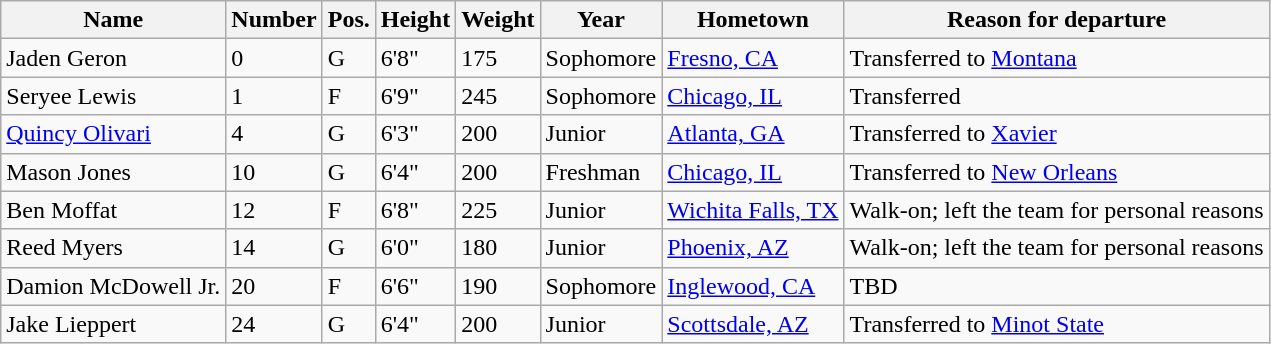<table class="wikitable sortable" border="1">
<tr>
<th>Name</th>
<th>Number</th>
<th>Pos.</th>
<th>Height</th>
<th>Weight</th>
<th>Year</th>
<th>Hometown</th>
<th class="unsortable">Reason for departure</th>
</tr>
<tr>
<td>Jaden Geron</td>
<td>0</td>
<td>G</td>
<td>6'8"</td>
<td>175</td>
<td>Sophomore</td>
<td><a href='#'>Fresno, CA</a></td>
<td>Transferred to <a href='#'>Montana</a></td>
</tr>
<tr>
<td>Seryee Lewis</td>
<td>1</td>
<td>F</td>
<td>6'9"</td>
<td>245</td>
<td>Sophomore</td>
<td><a href='#'>Chicago, IL</a></td>
<td>Transferred</td>
</tr>
<tr>
<td><a href='#'>Quincy Olivari</a></td>
<td>4</td>
<td>G</td>
<td>6'3"</td>
<td>200</td>
<td>Junior</td>
<td><a href='#'>Atlanta, GA</a></td>
<td>Transferred to <a href='#'>Xavier</a></td>
</tr>
<tr>
<td>Mason Jones</td>
<td>10</td>
<td>G</td>
<td>6'4"</td>
<td>200</td>
<td>Freshman</td>
<td><a href='#'>Chicago, IL</a></td>
<td>Transferred to <a href='#'>New Orleans</a></td>
</tr>
<tr>
<td>Ben Moffat</td>
<td>12</td>
<td>F</td>
<td>6'8"</td>
<td>225</td>
<td>Junior</td>
<td><a href='#'>Wichita Falls, TX</a></td>
<td>Walk-on; left the team for personal reasons</td>
</tr>
<tr>
<td>Reed Myers</td>
<td>14</td>
<td>G</td>
<td>6'0"</td>
<td>180</td>
<td>Junior</td>
<td><a href='#'>Phoenix, AZ</a></td>
<td>Walk-on; left the team for personal reasons</td>
</tr>
<tr>
<td>Damion McDowell Jr.</td>
<td>20</td>
<td>F</td>
<td>6'6"</td>
<td>190</td>
<td>Sophomore</td>
<td><a href='#'>Inglewood, CA</a></td>
<td>TBD</td>
</tr>
<tr>
<td>Jake Lieppert</td>
<td>24</td>
<td>G</td>
<td>6'4"</td>
<td>200</td>
<td>Junior</td>
<td><a href='#'>Scottsdale, AZ</a></td>
<td>Transferred to <a href='#'>Minot State</a></td>
</tr>
</table>
